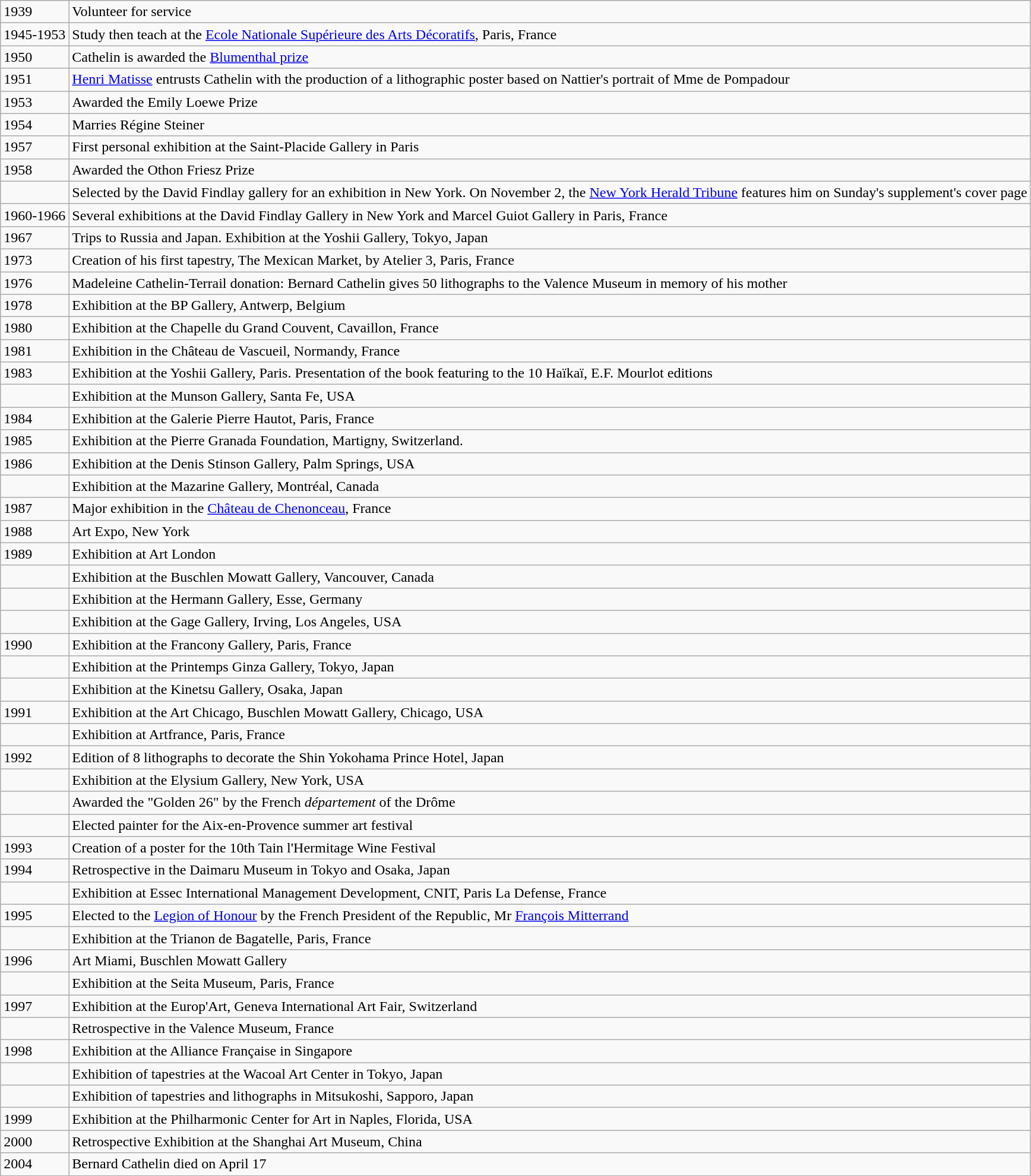<table class="wikitable">
<tr>
<td>1939</td>
<td>Volunteer for service</td>
</tr>
<tr>
<td>1945-1953</td>
<td>Study then teach at the <a href='#'>Ecole Nationale Supérieure des Arts Décoratifs</a>, Paris, France</td>
</tr>
<tr>
<td>1950</td>
<td>Cathelin is awarded the <a href='#'>Blumenthal prize</a></td>
</tr>
<tr>
<td>1951</td>
<td><a href='#'>Henri Matisse</a> entrusts Cathelin with the production of a lithographic poster based on Nattier's portrait of Mme de Pompadour</td>
</tr>
<tr>
<td>1953</td>
<td>Awarded the Emily Loewe Prize</td>
</tr>
<tr>
<td>1954</td>
<td>Marries Régine Steiner</td>
</tr>
<tr>
<td>1957</td>
<td>First personal exhibition at the Saint-Placide Gallery in Paris</td>
</tr>
<tr>
<td>1958</td>
<td>Awarded the Othon Friesz Prize</td>
</tr>
<tr>
<td></td>
<td>Selected by the David Findlay gallery for an exhibition in New York. On November 2, the <a href='#'>New York Herald Tribune</a> features him on Sunday's supplement's cover page</td>
</tr>
<tr>
<td>1960-1966</td>
<td>Several exhibitions at the David Findlay Gallery in New York and Marcel Guiot Gallery in Paris, France</td>
</tr>
<tr>
<td>1967</td>
<td>Trips to Russia and Japan. Exhibition at the Yoshii Gallery, Tokyo, Japan</td>
</tr>
<tr>
<td>1973</td>
<td>Creation of his first tapestry, The Mexican Market, by Atelier 3, Paris, France</td>
</tr>
<tr>
<td>1976</td>
<td>Madeleine Cathelin-Terrail donation: Bernard Cathelin gives 50 lithographs to the Valence Museum in memory of his mother</td>
</tr>
<tr>
<td>1978</td>
<td>Exhibition at the BP Gallery, Antwerp, Belgium</td>
</tr>
<tr>
<td>1980</td>
<td>Exhibition at the Chapelle du Grand Couvent, Cavaillon, France</td>
</tr>
<tr>
<td>1981</td>
<td>Exhibition in the Château de Vascueil, Normandy, France</td>
</tr>
<tr>
<td>1983</td>
<td>Exhibition at the Yoshii Gallery, Paris. Presentation of the book featuring to the 10 Haïkaï, E.F. Mourlot editions</td>
</tr>
<tr>
<td></td>
<td>Exhibition at the Munson Gallery, Santa Fe, USA</td>
</tr>
<tr>
<td>1984</td>
<td>Exhibition at the Galerie Pierre Hautot, Paris, France</td>
</tr>
<tr>
<td>1985</td>
<td>Exhibition at the Pierre Granada Foundation, Martigny, Switzerland.</td>
</tr>
<tr>
<td>1986</td>
<td>Exhibition at the Denis Stinson Gallery, Palm Springs, USA</td>
</tr>
<tr>
<td></td>
<td>Exhibition at the Mazarine Gallery, Montréal, Canada</td>
</tr>
<tr>
<td>1987</td>
<td>Major exhibition in the <a href='#'>Château de Chenonceau</a>, France</td>
</tr>
<tr>
<td>1988</td>
<td>Art Expo, New York</td>
</tr>
<tr>
<td>1989</td>
<td>Exhibition at Art London</td>
</tr>
<tr>
<td></td>
<td>Exhibition at the Buschlen Mowatt Gallery, Vancouver, Canada</td>
</tr>
<tr>
<td></td>
<td>Exhibition at the Hermann Gallery, Esse, Germany</td>
</tr>
<tr>
<td></td>
<td>Exhibition at the Gage Gallery, Irving, Los Angeles, USA</td>
</tr>
<tr>
<td>1990</td>
<td>Exhibition at the Francony Gallery, Paris, France</td>
</tr>
<tr>
<td></td>
<td>Exhibition at the Printemps Ginza Gallery, Tokyo, Japan</td>
</tr>
<tr>
<td></td>
<td>Exhibition at the Kinetsu Gallery, Osaka, Japan</td>
</tr>
<tr>
<td>1991</td>
<td>Exhibition at the Art Chicago, Buschlen Mowatt Gallery, Chicago, USA</td>
</tr>
<tr>
<td></td>
<td>Exhibition at Artfrance, Paris, France</td>
</tr>
<tr>
<td>1992</td>
<td>Edition of 8 lithographs to decorate the Shin Yokohama Prince Hotel, Japan</td>
</tr>
<tr>
<td></td>
<td>Exhibition at the Elysium Gallery, New York, USA</td>
</tr>
<tr>
<td></td>
<td>Awarded the "Golden 26" by the French <em>département</em> of the Drôme</td>
</tr>
<tr>
<td></td>
<td>Elected painter for the Aix-en-Provence summer art festival</td>
</tr>
<tr>
<td>1993</td>
<td>Creation of a poster for the 10th Tain l'Hermitage Wine Festival</td>
</tr>
<tr>
<td>1994</td>
<td>Retrospective in the Daimaru Museum in Tokyo and Osaka, Japan</td>
</tr>
<tr>
<td></td>
<td>Exhibition at Essec International Management Development, CNIT, Paris La Defense, France</td>
</tr>
<tr>
<td>1995</td>
<td>Elected to the <a href='#'>Legion of Honour</a> by the French President of the Republic, Mr <a href='#'>François Mitterrand</a></td>
</tr>
<tr>
<td></td>
<td>Exhibition at the Trianon de Bagatelle, Paris, France</td>
</tr>
<tr>
<td>1996</td>
<td>Art Miami, Buschlen Mowatt Gallery</td>
</tr>
<tr>
<td></td>
<td>Exhibition at the Seita Museum, Paris, France</td>
</tr>
<tr>
<td>1997</td>
<td>Exhibition at the Europ'Art, Geneva International Art Fair, Switzerland</td>
</tr>
<tr>
<td></td>
<td>Retrospective in the Valence Museum, France</td>
</tr>
<tr>
<td>1998</td>
<td>Exhibition at the Alliance Française in Singapore</td>
</tr>
<tr>
<td></td>
<td>Exhibition of tapestries at the Wacoal Art Center in Tokyo, Japan</td>
</tr>
<tr>
<td></td>
<td>Exhibition of tapestries and lithographs in Mitsukoshi, Sapporo, Japan</td>
</tr>
<tr>
<td>1999</td>
<td>Exhibition at the Philharmonic Center for Art in Naples, Florida, USA</td>
</tr>
<tr>
<td>2000</td>
<td>Retrospective Exhibition at the Shanghai Art Museum, China</td>
</tr>
<tr>
<td>2004</td>
<td>Bernard Cathelin died on April 17</td>
</tr>
</table>
